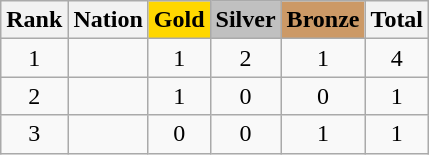<table class="wikitable sortable" style="text-align:center">
<tr>
<th>Rank</th>
<th>Nation</th>
<th style="background-color:gold">Gold</th>
<th style="background-color:silver">Silver</th>
<th style="background-color:#cc9966">Bronze</th>
<th>Total</th>
</tr>
<tr>
<td>1</td>
<td align=left></td>
<td>1</td>
<td>2</td>
<td>1</td>
<td>4</td>
</tr>
<tr>
<td>2</td>
<td align=left></td>
<td>1</td>
<td>0</td>
<td>0</td>
<td>1</td>
</tr>
<tr>
<td>3</td>
<td align=left></td>
<td>0</td>
<td>0</td>
<td>1</td>
<td>1</td>
</tr>
</table>
